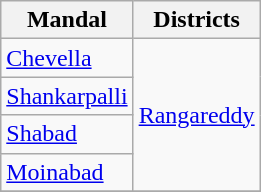<table class="wikitable sortable static-row-numbers static-row-header-hash">
<tr>
<th>Mandal</th>
<th>Districts</th>
</tr>
<tr>
<td><a href='#'>Chevella</a></td>
<td rowspan=4><a href='#'>Rangareddy</a></td>
</tr>
<tr>
<td><a href='#'>Shankarpalli</a></td>
</tr>
<tr>
<td><a href='#'>Shabad</a></td>
</tr>
<tr>
<td><a href='#'>Moinabad</a></td>
</tr>
<tr>
</tr>
</table>
